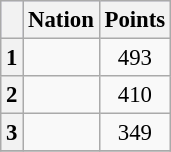<table class=wikitable style="font-size:95%;">
<tr style="background:#ccccff;">
<th></th>
<th>Nation</th>
<th>Points</th>
</tr>
<tr>
<th>1</th>
<td></td>
<td align="center">493</td>
</tr>
<tr>
<th>2</th>
<td></td>
<td align="center">410</td>
</tr>
<tr>
<th>3</th>
<td></td>
<td align="center">349</td>
</tr>
<tr>
</tr>
</table>
